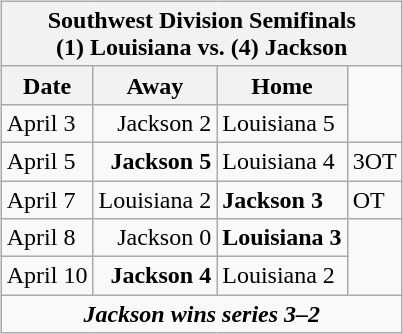<table cellspacing="10">
<tr>
<td valign="top"><br><table class="wikitable">
<tr>
<th bgcolor="#DDDDDD" colspan="4">Southwest Division Semifinals<br>(1) Louisiana vs. (4) Jackson</th>
</tr>
<tr>
<th>Date</th>
<th>Away</th>
<th>Home</th>
</tr>
<tr>
<td>April 3</td>
<td align="right">Jackson 2</td>
<td>Louisiana 5</td>
</tr>
<tr>
<td>April 5</td>
<td align="right"><strong>Jackson 5</strong></td>
<td>Louisiana 4</td>
<td>3OT</td>
</tr>
<tr>
<td>April 7</td>
<td align="right">Louisiana 2</td>
<td><strong>Jackson 3</strong></td>
<td>OT</td>
</tr>
<tr>
<td>April 8</td>
<td align="right">Jackson 0</td>
<td><strong>Louisiana 3</strong></td>
</tr>
<tr>
<td>April 10</td>
<td align="right"><strong>Jackson 4</strong></td>
<td>Louisiana 2</td>
</tr>
<tr align="center">
<td colspan="4"><strong><em>Jackson wins series 3–2</em></strong></td>
</tr>
</table>
</td>
</tr>
</table>
